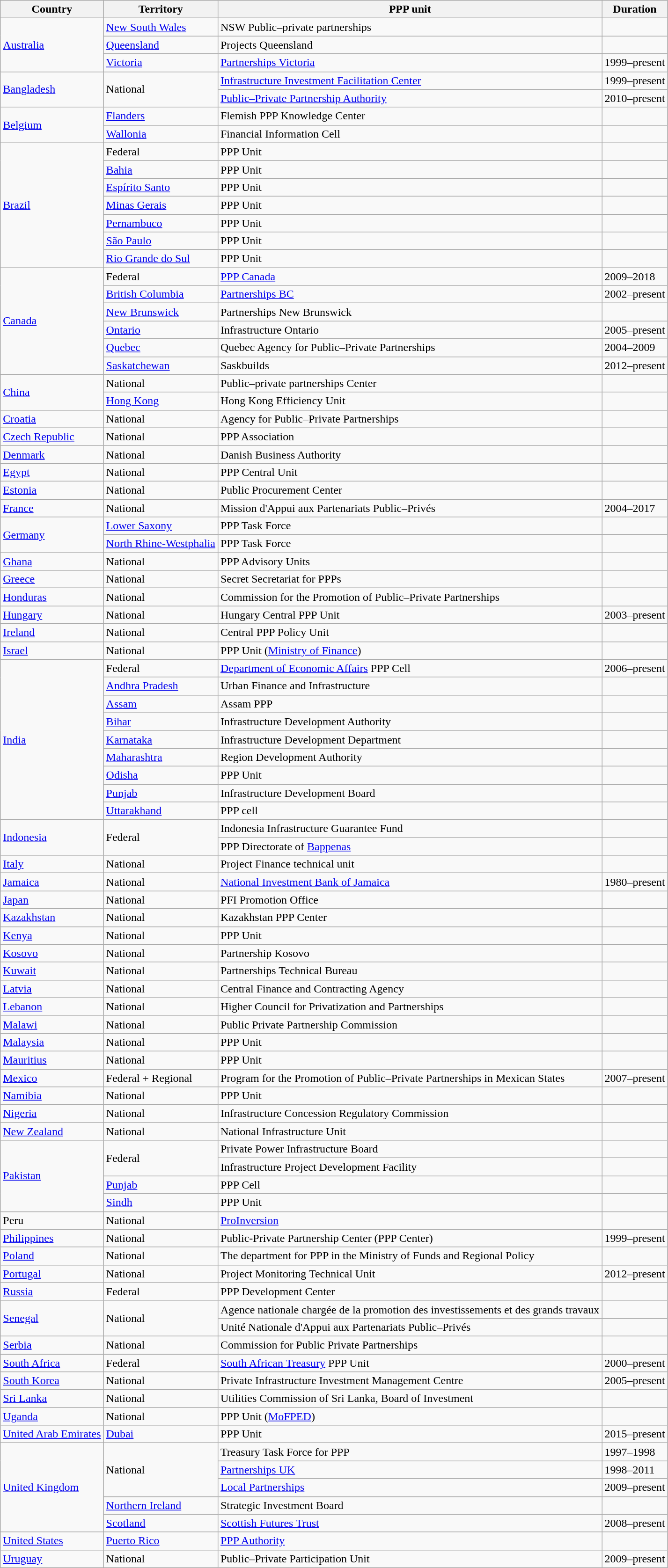<table class="wikitable">
<tr>
<th>Country</th>
<th>Territory</th>
<th>PPP unit</th>
<th>Duration</th>
</tr>
<tr>
<td rowspan="3"> <a href='#'>Australia</a></td>
<td> <a href='#'>New South Wales</a></td>
<td>NSW Public–private partnerships</td>
<td></td>
</tr>
<tr>
<td> <a href='#'>Queensland</a></td>
<td>Projects Queensland</td>
<td></td>
</tr>
<tr>
<td> <a href='#'>Victoria</a></td>
<td><a href='#'>Partnerships Victoria</a></td>
<td>1999–present</td>
</tr>
<tr>
<td rowspan="2"> <a href='#'>Bangladesh</a></td>
<td rowspan="2">National</td>
<td><a href='#'>Infrastructure Investment Facilitation Center</a></td>
<td>1999–present</td>
</tr>
<tr>
<td><a href='#'>Public–Private Partnership Authority</a></td>
<td>2010–present</td>
</tr>
<tr>
<td rowspan="2"> <a href='#'>Belgium</a></td>
<td> <a href='#'>Flanders</a></td>
<td>Flemish PPP Knowledge Center</td>
<td></td>
</tr>
<tr>
<td> <a href='#'>Wallonia</a></td>
<td>Financial Information Cell</td>
<td></td>
</tr>
<tr>
<td rowspan="7"> <a href='#'>Brazil</a></td>
<td>Federal</td>
<td>PPP Unit</td>
<td></td>
</tr>
<tr>
<td> <a href='#'>Bahia</a></td>
<td>PPP Unit</td>
<td></td>
</tr>
<tr>
<td> <a href='#'>Espírito Santo</a></td>
<td>PPP Unit</td>
<td></td>
</tr>
<tr>
<td> <a href='#'>Minas Gerais</a></td>
<td>PPP Unit</td>
<td></td>
</tr>
<tr>
<td> <a href='#'>Pernambuco</a></td>
<td>PPP Unit</td>
<td></td>
</tr>
<tr>
<td> <a href='#'>São Paulo</a></td>
<td>PPP Unit</td>
<td></td>
</tr>
<tr>
<td> <a href='#'>Rio Grande do Sul</a></td>
<td>PPP Unit</td>
<td></td>
</tr>
<tr>
<td rowspan="6"> <a href='#'>Canada</a></td>
<td>Federal</td>
<td><a href='#'>PPP Canada</a></td>
<td>2009–2018</td>
</tr>
<tr>
<td> <a href='#'>British Columbia</a></td>
<td><a href='#'>Partnerships BC</a></td>
<td>2002–present</td>
</tr>
<tr>
<td> <a href='#'>New Brunswick</a></td>
<td>Partnerships New Brunswick</td>
<td></td>
</tr>
<tr>
<td> <a href='#'>Ontario</a></td>
<td>Infrastructure Ontario</td>
<td>2005–present</td>
</tr>
<tr>
<td> <a href='#'>Quebec</a></td>
<td>Quebec Agency for Public–Private Partnerships</td>
<td>2004–2009</td>
</tr>
<tr>
<td> <a href='#'>Saskatchewan</a></td>
<td>Saskbuilds</td>
<td>2012–present</td>
</tr>
<tr>
<td rowspan="2"> <a href='#'>China</a></td>
<td>National</td>
<td>Public–private partnerships Center</td>
<td></td>
</tr>
<tr>
<td> <a href='#'>Hong Kong</a></td>
<td>Hong Kong Efficiency Unit</td>
<td></td>
</tr>
<tr>
<td> <a href='#'>Croatia</a></td>
<td>National</td>
<td>Agency for Public–Private Partnerships</td>
<td></td>
</tr>
<tr>
<td> <a href='#'>Czech Republic</a></td>
<td>National</td>
<td>PPP Association</td>
<td></td>
</tr>
<tr>
<td> <a href='#'>Denmark</a></td>
<td>National</td>
<td>Danish Business Authority</td>
<td></td>
</tr>
<tr>
<td> <a href='#'>Egypt</a></td>
<td>National</td>
<td>PPP Central Unit</td>
<td></td>
</tr>
<tr>
<td> <a href='#'>Estonia</a></td>
<td>National</td>
<td>Public Procurement Center</td>
<td></td>
</tr>
<tr>
<td> <a href='#'>France</a></td>
<td>National</td>
<td>Mission d'Appui aux Partenariats Public–Privés</td>
<td>2004–2017</td>
</tr>
<tr>
<td rowspan="2"> <a href='#'>Germany</a></td>
<td> <a href='#'>Lower Saxony</a></td>
<td>PPP Task Force</td>
<td></td>
</tr>
<tr>
<td> <a href='#'>North Rhine-Westphalia</a></td>
<td>PPP Task Force</td>
<td></td>
</tr>
<tr>
<td> <a href='#'>Ghana</a></td>
<td>National</td>
<td>PPP Advisory Units</td>
<td></td>
</tr>
<tr>
<td> <a href='#'>Greece</a></td>
<td>National</td>
<td>Secret Secretariat for PPPs</td>
<td></td>
</tr>
<tr>
<td> <a href='#'>Honduras</a></td>
<td>National</td>
<td>Commission for the Promotion of Public–Private Partnerships</td>
<td></td>
</tr>
<tr>
<td> <a href='#'>Hungary</a></td>
<td>National</td>
<td>Hungary Central PPP Unit</td>
<td>2003–present</td>
</tr>
<tr>
<td> <a href='#'>Ireland</a></td>
<td>National</td>
<td>Central PPP Policy Unit</td>
<td></td>
</tr>
<tr>
<td> <a href='#'>Israel</a></td>
<td>National</td>
<td>PPP Unit (<a href='#'>Ministry of Finance</a>)</td>
<td></td>
</tr>
<tr>
<td rowspan="9"> <a href='#'>India</a></td>
<td>Federal</td>
<td><a href='#'>Department of Economic Affairs</a> PPP Cell</td>
<td>2006–present</td>
</tr>
<tr>
<td><a href='#'>Andhra Pradesh</a></td>
<td>Urban Finance and Infrastructure</td>
<td></td>
</tr>
<tr>
<td><a href='#'>Assam</a></td>
<td>Assam PPP</td>
<td></td>
</tr>
<tr>
<td><a href='#'>Bihar</a></td>
<td>Infrastructure Development Authority</td>
<td></td>
</tr>
<tr>
<td><a href='#'>Karnataka</a></td>
<td>Infrastructure Development Department</td>
<td></td>
</tr>
<tr>
<td><a href='#'>Maharashtra</a></td>
<td>Region Development Authority</td>
<td></td>
</tr>
<tr>
<td><a href='#'>Odisha</a></td>
<td>PPP Unit</td>
<td></td>
</tr>
<tr>
<td><a href='#'>Punjab</a></td>
<td>Infrastructure Development Board</td>
<td></td>
</tr>
<tr>
<td><a href='#'>Uttarakhand</a></td>
<td>PPP cell</td>
<td></td>
</tr>
<tr>
<td rowspan="2"> <a href='#'>Indonesia</a></td>
<td rowspan="2">Federal</td>
<td>Indonesia Infrastructure Guarantee Fund</td>
<td></td>
</tr>
<tr>
<td>PPP Directorate of <a href='#'>Bappenas</a></td>
<td></td>
</tr>
<tr>
<td> <a href='#'>Italy</a></td>
<td>National</td>
<td>Project Finance technical unit</td>
<td></td>
</tr>
<tr>
<td> <a href='#'>Jamaica</a></td>
<td>National</td>
<td><a href='#'>National Investment Bank of Jamaica</a></td>
<td>1980–present</td>
</tr>
<tr>
<td> <a href='#'>Japan</a></td>
<td>National</td>
<td>PFI Promotion Office</td>
<td></td>
</tr>
<tr>
<td> <a href='#'>Kazakhstan</a></td>
<td>National</td>
<td>Kazakhstan PPP Center</td>
<td></td>
</tr>
<tr>
<td> <a href='#'>Kenya</a></td>
<td>National</td>
<td>PPP Unit</td>
<td></td>
</tr>
<tr>
<td> <a href='#'>Kosovo</a></td>
<td>National</td>
<td>Partnership Kosovo</td>
<td></td>
</tr>
<tr>
<td> <a href='#'>Kuwait</a></td>
<td>National</td>
<td>Partnerships Technical Bureau</td>
<td></td>
</tr>
<tr>
<td> <a href='#'>Latvia</a></td>
<td>National</td>
<td>Central Finance and Contracting Agency</td>
<td></td>
</tr>
<tr>
<td> <a href='#'>Lebanon</a></td>
<td>National</td>
<td>Higher Council for Privatization and Partnerships</td>
<td></td>
</tr>
<tr>
<td> <a href='#'>Malawi</a></td>
<td>National</td>
<td>Public Private Partnership Commission</td>
<td></td>
</tr>
<tr>
<td> <a href='#'>Malaysia</a></td>
<td>National</td>
<td>PPP Unit</td>
<td></td>
</tr>
<tr>
<td> <a href='#'>Mauritius</a></td>
<td>National</td>
<td>PPP Unit</td>
<td></td>
</tr>
<tr>
<td> <a href='#'>Mexico</a></td>
<td>Federal + Regional</td>
<td>Program for the Promotion of Public–Private Partnerships in Mexican States</td>
<td>2007–present</td>
</tr>
<tr>
<td> <a href='#'>Namibia</a></td>
<td>National</td>
<td>PPP Unit</td>
<td></td>
</tr>
<tr>
<td> <a href='#'>Nigeria</a></td>
<td>National</td>
<td>Infrastructure Concession Regulatory Commission</td>
<td></td>
</tr>
<tr>
<td> <a href='#'>New Zealand</a></td>
<td>National</td>
<td>National Infrastructure Unit</td>
<td></td>
</tr>
<tr>
<td rowspan="4"> <a href='#'>Pakistan</a></td>
<td rowspan="2">Federal</td>
<td>Private Power Infrastructure Board</td>
<td></td>
</tr>
<tr>
<td>Infrastructure Project Development Facility</td>
<td></td>
</tr>
<tr>
<td> <a href='#'>Punjab</a></td>
<td>PPP Cell</td>
<td></td>
</tr>
<tr>
<td> <a href='#'>Sindh</a></td>
<td>PPP Unit</td>
<td></td>
</tr>
<tr>
<td> Peru</td>
<td>National</td>
<td><a href='#'>ProInversion</a></td>
<td></td>
</tr>
<tr>
<td> <a href='#'>Philippines</a></td>
<td>National</td>
<td>Public-Private Partnership Center (PPP Center)</td>
<td>1999–present</td>
</tr>
<tr>
<td> <a href='#'>Poland</a></td>
<td>National</td>
<td>The department for PPP in the Ministry of Funds and Regional Policy</td>
<td></td>
</tr>
<tr>
<td> <a href='#'>Portugal</a></td>
<td>National</td>
<td>Project Monitoring Technical Unit</td>
<td>2012–present</td>
</tr>
<tr>
<td> <a href='#'>Russia</a></td>
<td>Federal</td>
<td>PPP Development Center</td>
<td></td>
</tr>
<tr>
<td rowspan="2"> <a href='#'>Senegal</a></td>
<td rowspan="2">National</td>
<td>Agence nationale chargée de la promotion des investissements et des grands travaux</td>
<td></td>
</tr>
<tr>
<td>Unité Nationale d'Appui aux Partenariats Public–Privés</td>
<td></td>
</tr>
<tr>
<td> <a href='#'>Serbia</a></td>
<td>National</td>
<td>Commission for Public Private Partnerships</td>
<td></td>
</tr>
<tr>
<td> <a href='#'>South Africa</a></td>
<td>Federal</td>
<td><a href='#'>South African Treasury</a> PPP Unit</td>
<td>2000–present</td>
</tr>
<tr>
<td> <a href='#'>South Korea</a></td>
<td>National</td>
<td>Private Infrastructure Investment Management Centre</td>
<td>2005–present</td>
</tr>
<tr>
<td> <a href='#'>Sri Lanka</a></td>
<td>National</td>
<td>Utilities Commission of Sri Lanka, Board of Investment</td>
<td></td>
</tr>
<tr>
<td> <a href='#'>Uganda</a></td>
<td>National</td>
<td>PPP Unit (<a href='#'>MoFPED</a>)</td>
<td></td>
</tr>
<tr>
<td> <a href='#'>United Arab Emirates</a></td>
<td> <a href='#'>Dubai</a></td>
<td>PPP Unit</td>
<td>2015–present</td>
</tr>
<tr>
<td rowspan="5"> <a href='#'>United Kingdom</a></td>
<td rowspan="3">National</td>
<td>Treasury Task Force for PPP</td>
<td>1997–1998</td>
</tr>
<tr>
<td><a href='#'>Partnerships UK</a></td>
<td>1998–2011</td>
</tr>
<tr>
<td><a href='#'>Local Partnerships</a></td>
<td>2009–present</td>
</tr>
<tr>
<td><a href='#'>Northern Ireland</a></td>
<td>Strategic Investment Board</td>
<td></td>
</tr>
<tr>
<td> <a href='#'>Scotland</a></td>
<td><a href='#'>Scottish Futures Trust</a></td>
<td>2008–present</td>
</tr>
<tr>
<td> <a href='#'>United States</a></td>
<td> <a href='#'>Puerto Rico</a></td>
<td><a href='#'>PPP Authority</a></td>
<td></td>
</tr>
<tr>
<td> <a href='#'>Uruguay</a></td>
<td>National</td>
<td>Public–Private Participation Unit</td>
<td>2009–present</td>
</tr>
</table>
